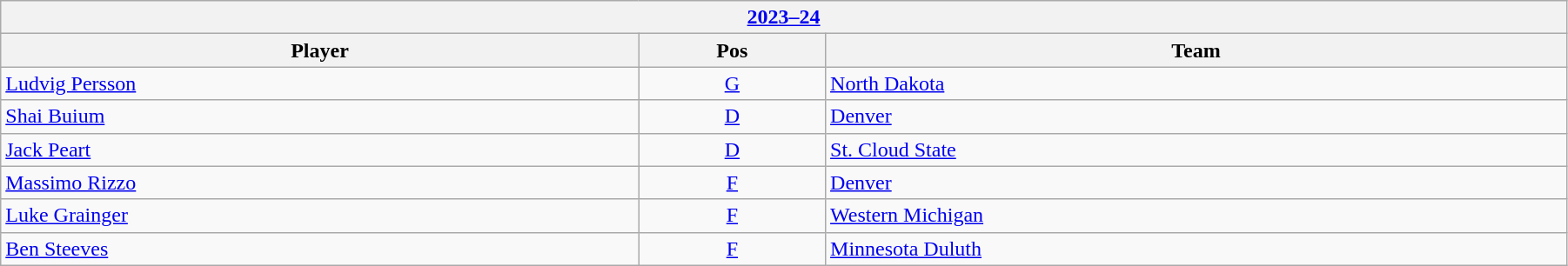<table class="wikitable" width=95%>
<tr>
<th colspan=3><a href='#'>2023–24</a></th>
</tr>
<tr>
<th>Player</th>
<th>Pos</th>
<th>Team</th>
</tr>
<tr>
<td><a href='#'>Ludvig Persson</a></td>
<td align=center><a href='#'>G</a></td>
<td><a href='#'>North Dakota</a></td>
</tr>
<tr>
<td><a href='#'>Shai Buium</a></td>
<td align=center><a href='#'>D</a></td>
<td><a href='#'>Denver</a></td>
</tr>
<tr>
<td><a href='#'>Jack Peart</a></td>
<td align=center><a href='#'>D</a></td>
<td><a href='#'>St. Cloud State</a></td>
</tr>
<tr>
<td><a href='#'>Massimo Rizzo</a></td>
<td align=center><a href='#'>F</a></td>
<td><a href='#'>Denver</a></td>
</tr>
<tr>
<td><a href='#'>Luke Grainger</a></td>
<td align=center><a href='#'>F</a></td>
<td><a href='#'>Western Michigan</a></td>
</tr>
<tr>
<td><a href='#'>Ben Steeves</a></td>
<td align=center><a href='#'>F</a></td>
<td><a href='#'>Minnesota Duluth</a></td>
</tr>
</table>
